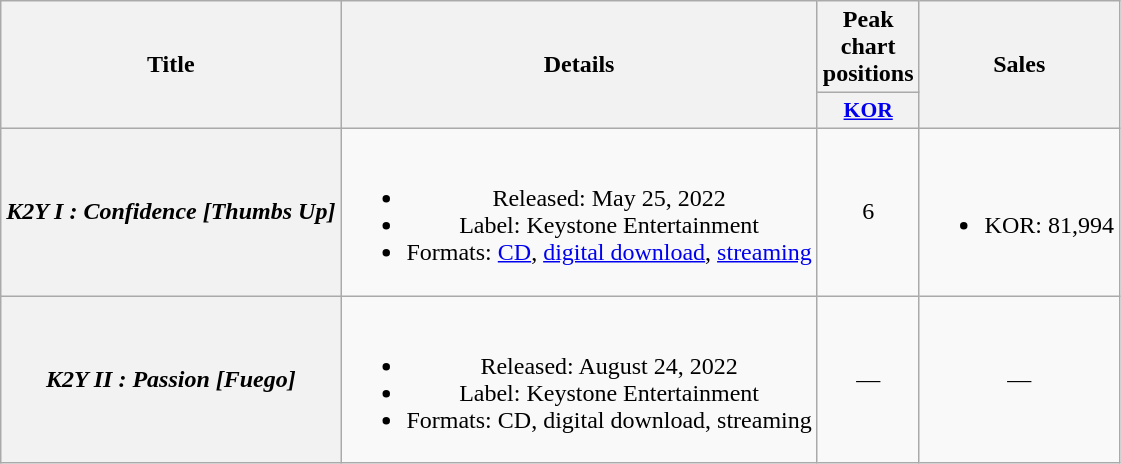<table class="wikitable plainrowheaders" style="text-align:center">
<tr>
<th scope="col" rowspan="2">Title</th>
<th scope="col" rowspan="2">Details</th>
<th scope="col" colspan="1">Peak chart<br>positions</th>
<th scope="col" rowspan="2">Sales</th>
</tr>
<tr>
<th scope="col" style="font-size:90%; width:2.5em"><a href='#'>KOR</a><br></th>
</tr>
<tr>
<th scope="row"><em>K2Y I : Confidence [Thumbs Up]</em></th>
<td><br><ul><li>Released: May 25, 2022</li><li>Label: Keystone Entertainment</li><li>Formats: <a href='#'>CD</a>, <a href='#'>digital download</a>, <a href='#'>streaming</a></li></ul></td>
<td>6</td>
<td><br><ul><li>KOR: 81,994</li></ul></td>
</tr>
<tr>
<th scope="row"><em>K2Y II : Passion [Fuego]</em></th>
<td><br><ul><li>Released: August 24, 2022</li><li>Label: Keystone Entertainment</li><li>Formats: CD, digital download, streaming</li></ul></td>
<td>—</td>
<td>—</td>
</tr>
</table>
